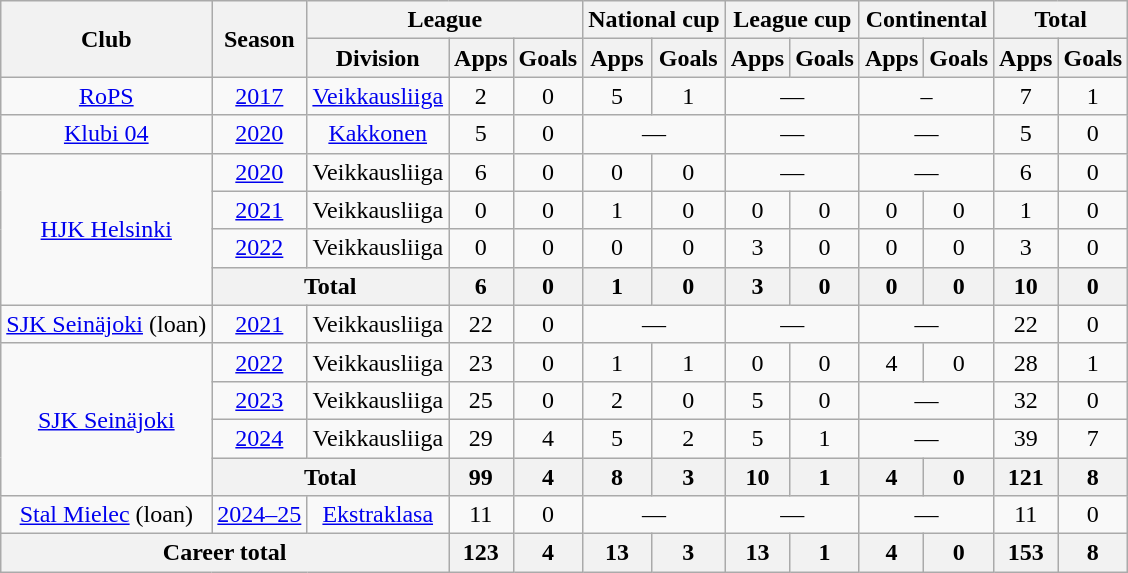<table class="wikitable" style="text-align: center;">
<tr>
<th rowspan="2">Club</th>
<th rowspan="2">Season</th>
<th colspan="3">League</th>
<th colspan="2">National cup</th>
<th colspan="2">League cup</th>
<th colspan="2">Continental</th>
<th colspan="2">Total</th>
</tr>
<tr>
<th>Division</th>
<th>Apps</th>
<th>Goals</th>
<th>Apps</th>
<th>Goals</th>
<th>Apps</th>
<th>Goals</th>
<th>Apps</th>
<th>Goals</th>
<th>Apps</th>
<th>Goals</th>
</tr>
<tr>
<td rowspan="1" valign="center"><a href='#'>RoPS</a></td>
<td><a href='#'>2017</a></td>
<td><a href='#'>Veikkausliiga</a></td>
<td>2</td>
<td>0</td>
<td>5</td>
<td>1</td>
<td colspan="2">—</td>
<td colspan=2>–</td>
<td>7</td>
<td>1</td>
</tr>
<tr>
<td><a href='#'>Klubi 04</a></td>
<td><a href='#'>2020</a></td>
<td><a href='#'>Kakkonen</a></td>
<td>5</td>
<td>0</td>
<td colspan="2">—</td>
<td colspan="2">—</td>
<td colspan="2">—</td>
<td>5</td>
<td>0</td>
</tr>
<tr>
<td rowspan="4"><a href='#'>HJK Helsinki</a></td>
<td><a href='#'>2020</a></td>
<td>Veikkausliiga</td>
<td>6</td>
<td>0</td>
<td>0</td>
<td>0</td>
<td colspan="2">—</td>
<td colspan="2">—</td>
<td>6</td>
<td>0</td>
</tr>
<tr>
<td><a href='#'>2021</a></td>
<td>Veikkausliiga</td>
<td>0</td>
<td>0</td>
<td>1</td>
<td>0</td>
<td>0</td>
<td>0</td>
<td>0</td>
<td>0</td>
<td>1</td>
<td>0</td>
</tr>
<tr>
<td><a href='#'>2022</a></td>
<td>Veikkausliiga</td>
<td>0</td>
<td>0</td>
<td>0</td>
<td>0</td>
<td>3</td>
<td>0</td>
<td>0</td>
<td>0</td>
<td>3</td>
<td>0</td>
</tr>
<tr>
<th colspan="2">Total</th>
<th>6</th>
<th>0</th>
<th>1</th>
<th>0</th>
<th>3</th>
<th>0</th>
<th>0</th>
<th>0</th>
<th>10</th>
<th>0</th>
</tr>
<tr>
<td><a href='#'>SJK Seinäjoki</a> (loan)</td>
<td><a href='#'>2021</a></td>
<td>Veikkausliiga</td>
<td>22</td>
<td>0</td>
<td colspan="2">—</td>
<td colspan="2">—</td>
<td colspan="2">—</td>
<td>22</td>
<td>0</td>
</tr>
<tr>
<td rowspan="4"><a href='#'>SJK Seinäjoki</a></td>
<td><a href='#'>2022</a></td>
<td>Veikkausliiga</td>
<td>23</td>
<td>0</td>
<td>1</td>
<td>1</td>
<td>0</td>
<td>0</td>
<td>4</td>
<td>0</td>
<td>28</td>
<td>1</td>
</tr>
<tr>
<td><a href='#'>2023</a></td>
<td>Veikkausliiga</td>
<td>25</td>
<td>0</td>
<td>2</td>
<td>0</td>
<td>5</td>
<td>0</td>
<td colspan="2">—</td>
<td>32</td>
<td>0</td>
</tr>
<tr>
<td><a href='#'>2024</a></td>
<td>Veikkausliiga</td>
<td>29</td>
<td>4</td>
<td>5</td>
<td>2</td>
<td>5</td>
<td>1</td>
<td colspan="2">—</td>
<td>39</td>
<td>7</td>
</tr>
<tr>
<th colspan="2">Total</th>
<th>99</th>
<th>4</th>
<th>8</th>
<th>3</th>
<th>10</th>
<th>1</th>
<th>4</th>
<th>0</th>
<th>121</th>
<th>8</th>
</tr>
<tr>
<td><a href='#'>Stal Mielec</a> (loan)</td>
<td><a href='#'>2024–25</a></td>
<td><a href='#'>Ekstraklasa</a></td>
<td>11</td>
<td>0</td>
<td colspan="2">—</td>
<td colspan="2">—</td>
<td colspan="2">—</td>
<td>11</td>
<td>0</td>
</tr>
<tr>
<th colspan="3">Career total</th>
<th>123</th>
<th>4</th>
<th>13</th>
<th>3</th>
<th>13</th>
<th>1</th>
<th>4</th>
<th>0</th>
<th>153</th>
<th>8</th>
</tr>
</table>
